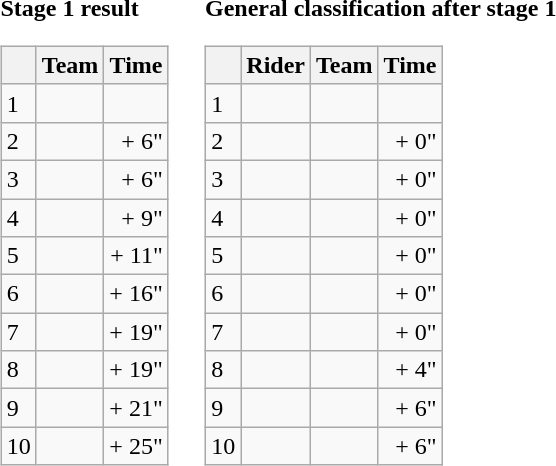<table>
<tr>
<td><strong>Stage 1 result</strong><br><table class="wikitable">
<tr>
<th></th>
<th>Team</th>
<th>Time</th>
</tr>
<tr>
<td>1</td>
<td></td>
<td align=right></td>
</tr>
<tr>
<td>2</td>
<td></td>
<td align=right>+ 6"</td>
</tr>
<tr>
<td>3</td>
<td></td>
<td align=right>+ 6"</td>
</tr>
<tr>
<td>4</td>
<td></td>
<td align=right>+ 9"</td>
</tr>
<tr>
<td>5</td>
<td></td>
<td align=right>+ 11"</td>
</tr>
<tr>
<td>6</td>
<td></td>
<td align=right>+ 16"</td>
</tr>
<tr>
<td>7</td>
<td></td>
<td align=right>+ 19"</td>
</tr>
<tr>
<td>8</td>
<td></td>
<td align=right>+ 19"</td>
</tr>
<tr>
<td>9</td>
<td></td>
<td align=right>+ 21"</td>
</tr>
<tr>
<td>10</td>
<td></td>
<td align=right>+ 25"</td>
</tr>
</table>
</td>
<td></td>
<td><strong>General classification after stage 1</strong><br><table class="wikitable">
<tr>
<th></th>
<th>Rider</th>
<th>Team</th>
<th>Time</th>
</tr>
<tr>
<td>1</td>
<td> </td>
<td></td>
<td align=right></td>
</tr>
<tr>
<td>2</td>
<td></td>
<td></td>
<td align=right>+ 0"</td>
</tr>
<tr>
<td>3</td>
<td></td>
<td></td>
<td align=right>+ 0"</td>
</tr>
<tr>
<td>4</td>
<td></td>
<td></td>
<td align=right>+ 0"</td>
</tr>
<tr>
<td>5</td>
<td></td>
<td></td>
<td align=right>+ 0"</td>
</tr>
<tr>
<td>6</td>
<td></td>
<td></td>
<td align=right>+ 0"</td>
</tr>
<tr>
<td>7</td>
<td></td>
<td></td>
<td align=right>+ 0"</td>
</tr>
<tr>
<td>8</td>
<td></td>
<td></td>
<td align=right>+ 4"</td>
</tr>
<tr>
<td>9</td>
<td></td>
<td></td>
<td align=right>+ 6"</td>
</tr>
<tr>
<td>10</td>
<td></td>
<td></td>
<td align=right>+ 6"</td>
</tr>
</table>
</td>
</tr>
</table>
